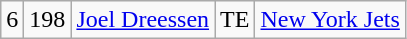<table class="wikitable" style="text-align:center">
<tr>
<td>6</td>
<td>198</td>
<td><a href='#'>Joel Dreessen</a></td>
<td>TE</td>
<td><a href='#'>New York Jets</a></td>
</tr>
</table>
